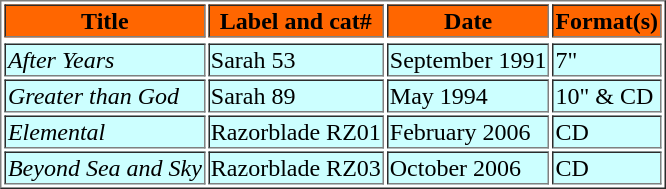<table border="1" align="center">
<tr bgcolor=#FF6600>
<th>Title</th>
<th>Label and cat#</th>
<th>Date</th>
<th>Format(s)</th>
</tr>
<tr>
</tr>
<tr bgcolor=#CCFFFF>
<td><em>After Years</em></td>
<td>Sarah 53</td>
<td>September 1991</td>
<td>7"</td>
</tr>
<tr bgcolor=#CCFFFF>
<td><em>Greater than God</em></td>
<td>Sarah 89</td>
<td>May 1994</td>
<td>10" & CD</td>
</tr>
<tr bgcolor=#CCFFFF>
<td><em>Elemental</em></td>
<td>Razorblade RZ01</td>
<td>February 2006</td>
<td>CD</td>
</tr>
<tr bgcolor=#CCFFFF>
<td><em>Beyond Sea and Sky</em></td>
<td>Razorblade RZ03</td>
<td>October 2006</td>
<td>CD</td>
</tr>
</table>
